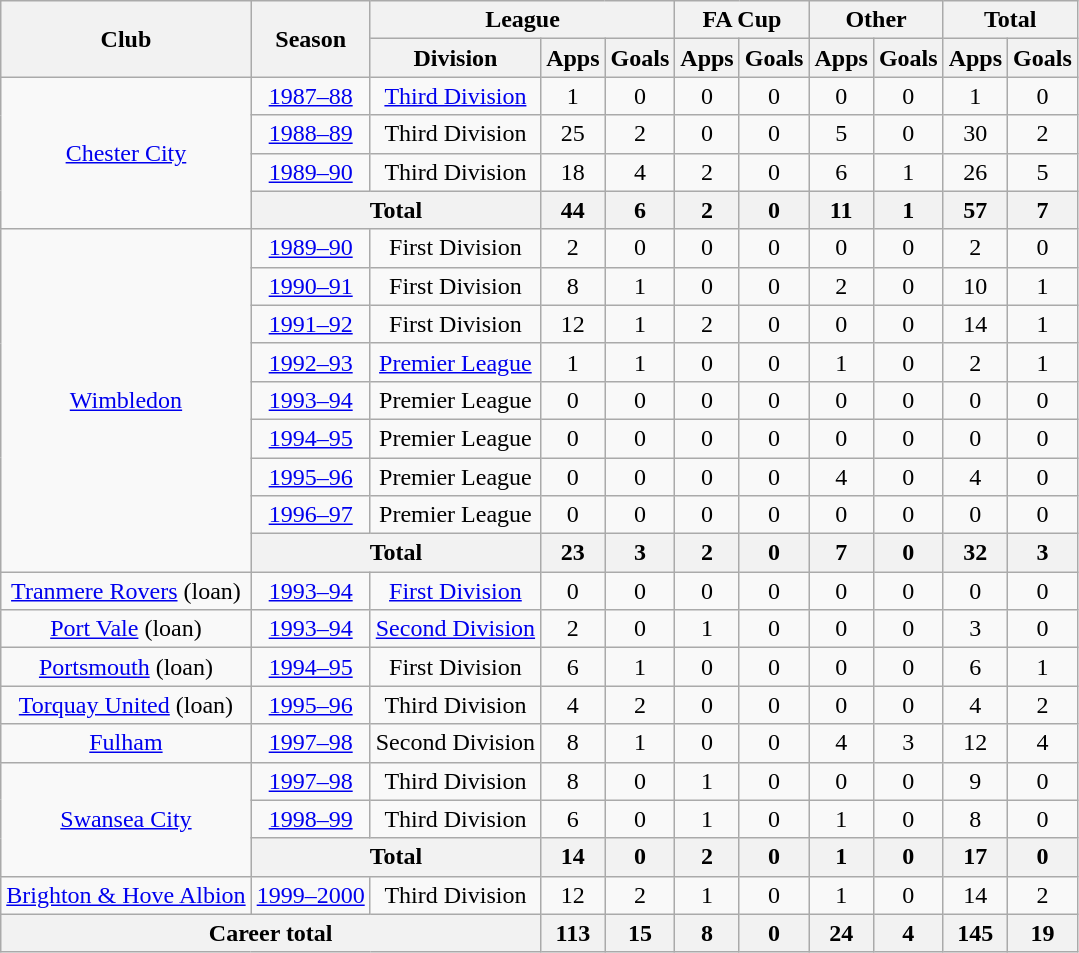<table class="wikitable" style="text-align: center;">
<tr>
<th rowspan="2">Club</th>
<th rowspan="2">Season</th>
<th colspan="3">League</th>
<th colspan="2">FA Cup</th>
<th colspan="2">Other</th>
<th colspan="2">Total</th>
</tr>
<tr>
<th>Division</th>
<th>Apps</th>
<th>Goals</th>
<th>Apps</th>
<th>Goals</th>
<th>Apps</th>
<th>Goals</th>
<th>Apps</th>
<th>Goals</th>
</tr>
<tr>
<td rowspan="4"><a href='#'>Chester City</a></td>
<td><a href='#'>1987–88</a></td>
<td><a href='#'>Third Division</a></td>
<td>1</td>
<td>0</td>
<td>0</td>
<td>0</td>
<td>0</td>
<td>0</td>
<td>1</td>
<td>0</td>
</tr>
<tr>
<td><a href='#'>1988–89</a></td>
<td>Third Division</td>
<td>25</td>
<td>2</td>
<td>0</td>
<td>0</td>
<td>5</td>
<td>0</td>
<td>30</td>
<td>2</td>
</tr>
<tr>
<td><a href='#'>1989–90</a></td>
<td>Third Division</td>
<td>18</td>
<td>4</td>
<td>2</td>
<td>0</td>
<td>6</td>
<td>1</td>
<td>26</td>
<td>5</td>
</tr>
<tr>
<th colspan="2">Total</th>
<th>44</th>
<th>6</th>
<th>2</th>
<th>0</th>
<th>11</th>
<th>1</th>
<th>57</th>
<th>7</th>
</tr>
<tr>
<td rowspan="9"><a href='#'>Wimbledon</a></td>
<td><a href='#'>1989–90</a></td>
<td>First Division</td>
<td>2</td>
<td>0</td>
<td>0</td>
<td>0</td>
<td>0</td>
<td>0</td>
<td>2</td>
<td>0</td>
</tr>
<tr>
<td><a href='#'>1990–91</a></td>
<td>First Division</td>
<td>8</td>
<td>1</td>
<td>0</td>
<td>0</td>
<td>2</td>
<td>0</td>
<td>10</td>
<td>1</td>
</tr>
<tr>
<td><a href='#'>1991–92</a></td>
<td>First Division</td>
<td>12</td>
<td>1</td>
<td>2</td>
<td>0</td>
<td>0</td>
<td>0</td>
<td>14</td>
<td>1</td>
</tr>
<tr>
<td><a href='#'>1992–93</a></td>
<td><a href='#'>Premier League</a></td>
<td>1</td>
<td>1</td>
<td>0</td>
<td>0</td>
<td>1</td>
<td>0</td>
<td>2</td>
<td>1</td>
</tr>
<tr>
<td><a href='#'>1993–94</a></td>
<td>Premier League</td>
<td>0</td>
<td>0</td>
<td>0</td>
<td>0</td>
<td>0</td>
<td>0</td>
<td>0</td>
<td>0</td>
</tr>
<tr>
<td><a href='#'>1994–95</a></td>
<td>Premier League</td>
<td>0</td>
<td>0</td>
<td>0</td>
<td>0</td>
<td>0</td>
<td>0</td>
<td>0</td>
<td>0</td>
</tr>
<tr>
<td><a href='#'>1995–96</a></td>
<td>Premier League</td>
<td>0</td>
<td>0</td>
<td>0</td>
<td>0</td>
<td>4</td>
<td>0</td>
<td>4</td>
<td>0</td>
</tr>
<tr>
<td><a href='#'>1996–97</a></td>
<td>Premier League</td>
<td>0</td>
<td>0</td>
<td>0</td>
<td>0</td>
<td>0</td>
<td>0</td>
<td>0</td>
<td>0</td>
</tr>
<tr>
<th colspan="2">Total</th>
<th>23</th>
<th>3</th>
<th>2</th>
<th>0</th>
<th>7</th>
<th>0</th>
<th>32</th>
<th>3</th>
</tr>
<tr>
<td><a href='#'>Tranmere Rovers</a> (loan)</td>
<td><a href='#'>1993–94</a></td>
<td><a href='#'>First Division</a></td>
<td>0</td>
<td>0</td>
<td>0</td>
<td>0</td>
<td>0</td>
<td>0</td>
<td>0</td>
<td>0</td>
</tr>
<tr>
<td><a href='#'>Port Vale</a> (loan)</td>
<td><a href='#'>1993–94</a></td>
<td><a href='#'>Second Division</a></td>
<td>2</td>
<td>0</td>
<td>1</td>
<td>0</td>
<td>0</td>
<td>0</td>
<td>3</td>
<td>0</td>
</tr>
<tr>
<td><a href='#'>Portsmouth</a> (loan)</td>
<td><a href='#'>1994–95</a></td>
<td>First Division</td>
<td>6</td>
<td>1</td>
<td>0</td>
<td>0</td>
<td>0</td>
<td>0</td>
<td>6</td>
<td>1</td>
</tr>
<tr>
<td><a href='#'>Torquay United</a> (loan)</td>
<td><a href='#'>1995–96</a></td>
<td>Third Division</td>
<td>4</td>
<td>2</td>
<td>0</td>
<td>0</td>
<td>0</td>
<td>0</td>
<td>4</td>
<td>2</td>
</tr>
<tr>
<td><a href='#'>Fulham</a></td>
<td><a href='#'>1997–98</a></td>
<td>Second Division</td>
<td>8</td>
<td>1</td>
<td>0</td>
<td>0</td>
<td>4</td>
<td>3</td>
<td>12</td>
<td>4</td>
</tr>
<tr>
<td rowspan="3"><a href='#'>Swansea City</a></td>
<td><a href='#'>1997–98</a></td>
<td>Third Division</td>
<td>8</td>
<td>0</td>
<td>1</td>
<td>0</td>
<td>0</td>
<td>0</td>
<td>9</td>
<td>0</td>
</tr>
<tr>
<td><a href='#'>1998–99</a></td>
<td>Third Division</td>
<td>6</td>
<td>0</td>
<td>1</td>
<td>0</td>
<td>1</td>
<td>0</td>
<td>8</td>
<td>0</td>
</tr>
<tr>
<th colspan="2">Total</th>
<th>14</th>
<th>0</th>
<th>2</th>
<th>0</th>
<th>1</th>
<th>0</th>
<th>17</th>
<th>0</th>
</tr>
<tr>
<td><a href='#'>Brighton & Hove Albion</a></td>
<td><a href='#'>1999–2000</a></td>
<td>Third Division</td>
<td>12</td>
<td>2</td>
<td>1</td>
<td>0</td>
<td>1</td>
<td>0</td>
<td>14</td>
<td>2</td>
</tr>
<tr>
<th colspan="3">Career total</th>
<th>113</th>
<th>15</th>
<th>8</th>
<th>0</th>
<th>24</th>
<th>4</th>
<th>145</th>
<th>19</th>
</tr>
</table>
